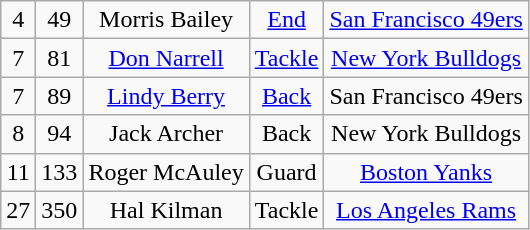<table class="wikitable" style="text-align:center">
<tr>
<td>4</td>
<td>49</td>
<td>Morris Bailey</td>
<td><a href='#'>End</a></td>
<td><a href='#'>San Francisco 49ers</a></td>
</tr>
<tr>
<td>7</td>
<td>81</td>
<td><a href='#'>Don Narrell</a></td>
<td><a href='#'>Tackle</a></td>
<td><a href='#'>New York Bulldogs</a></td>
</tr>
<tr>
<td>7</td>
<td>89</td>
<td><a href='#'>Lindy Berry</a></td>
<td><a href='#'>Back</a></td>
<td>San Francisco 49ers</td>
</tr>
<tr>
<td>8</td>
<td>94</td>
<td>Jack Archer</td>
<td>Back</td>
<td>New York Bulldogs</td>
</tr>
<tr>
<td>11</td>
<td>133</td>
<td>Roger McAuley</td>
<td>Guard</td>
<td><a href='#'>Boston Yanks</a></td>
</tr>
<tr>
<td>27</td>
<td>350</td>
<td>Hal Kilman</td>
<td>Tackle</td>
<td><a href='#'>Los Angeles Rams</a></td>
</tr>
</table>
